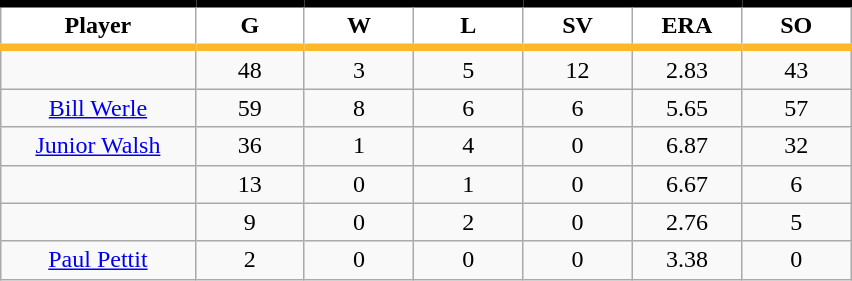<table class="wikitable sortable">
<tr>
<th style="background:#FFFFFF; border-top:#000000 5px solid; border-bottom:#FDB827 5px solid;" width="16%">Player</th>
<th style="background:#FFFFFF; border-top:#000000 5px solid; border-bottom:#FDB827 5px solid;" width="9%">G</th>
<th style="background:#FFFFFF; border-top:#000000 5px solid; border-bottom:#FDB827 5px solid;" width="9%">W</th>
<th style="background:#FFFFFF; border-top:#000000 5px solid; border-bottom:#FDB827 5px solid;" width="9%">L</th>
<th style="background:#FFFFFF; border-top:#000000 5px solid; border-bottom:#FDB827 5px solid;" width="9%">SV</th>
<th style="background:#FFFFFF; border-top:#000000 5px solid; border-bottom:#FDB827 5px solid;" width="9%">ERA</th>
<th style="background:#FFFFFF; border-top:#000000 5px solid; border-bottom:#FDB827 5px solid;" width="9%">SO</th>
</tr>
<tr align="center">
<td></td>
<td>48</td>
<td>3</td>
<td>5</td>
<td>12</td>
<td>2.83</td>
<td>43</td>
</tr>
<tr align=center>
<td><a href='#'>Bill Werle</a></td>
<td>59</td>
<td>8</td>
<td>6</td>
<td>6</td>
<td>5.65</td>
<td>57</td>
</tr>
<tr align="center">
<td><a href='#'>Junior Walsh</a></td>
<td>36</td>
<td>1</td>
<td>4</td>
<td>0</td>
<td>6.87</td>
<td>32</td>
</tr>
<tr align="center">
<td></td>
<td>13</td>
<td>0</td>
<td>1</td>
<td>0</td>
<td>6.67</td>
<td>6</td>
</tr>
<tr align="center">
<td></td>
<td>9</td>
<td>0</td>
<td>2</td>
<td>0</td>
<td>2.76</td>
<td>5</td>
</tr>
<tr align="center">
<td><a href='#'>Paul Pettit</a></td>
<td>2</td>
<td>0</td>
<td>0</td>
<td>0</td>
<td>3.38</td>
<td>0</td>
</tr>
</table>
